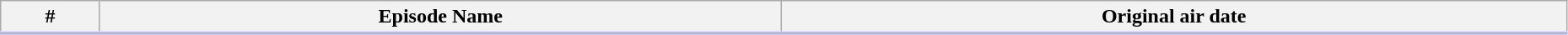<table class="wikitable"  style="width:98%; background:#fff;">
<tr style="border-bottom:3px solid #CCF">
<th>#</th>
<th>Episode Name</th>
<th>Original air date</th>
</tr>
<tr>
</tr>
</table>
